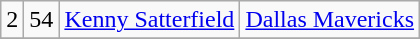<table class="wikitable">
<tr align="center" bgcolor="">
<td>2</td>
<td>54</td>
<td><a href='#'>Kenny Satterfield</a></td>
<td><a href='#'>Dallas Mavericks</a></td>
</tr>
<tr align="center" bgcolor="">
</tr>
</table>
